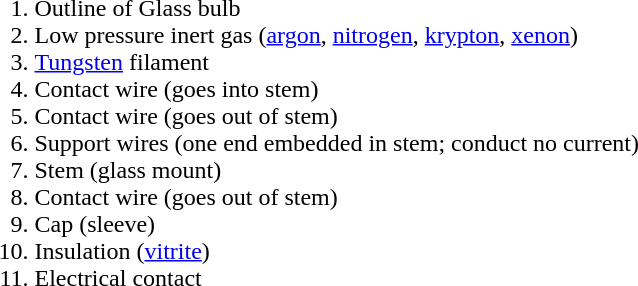<table border="0">
<tr>
<td><br></td>
<td><br><ol><li>Outline of Glass bulb</li><li>Low pressure inert gas (<a href='#'>argon</a>, <a href='#'>nitrogen</a>, <a href='#'>krypton</a>, <a href='#'>xenon</a>)</li><li><a href='#'>Tungsten</a> filament</li><li>Contact wire (goes into stem)</li><li>Contact wire (goes out of stem)</li><li>Support wires (one end embedded in stem; conduct no current)</li><li>Stem (glass mount)</li><li>Contact wire (goes out of stem)</li><li>Cap (sleeve)</li><li>Insulation (<a href='#'>vitrite</a>)</li><li>Electrical contact</li></ol></td>
</tr>
</table>
